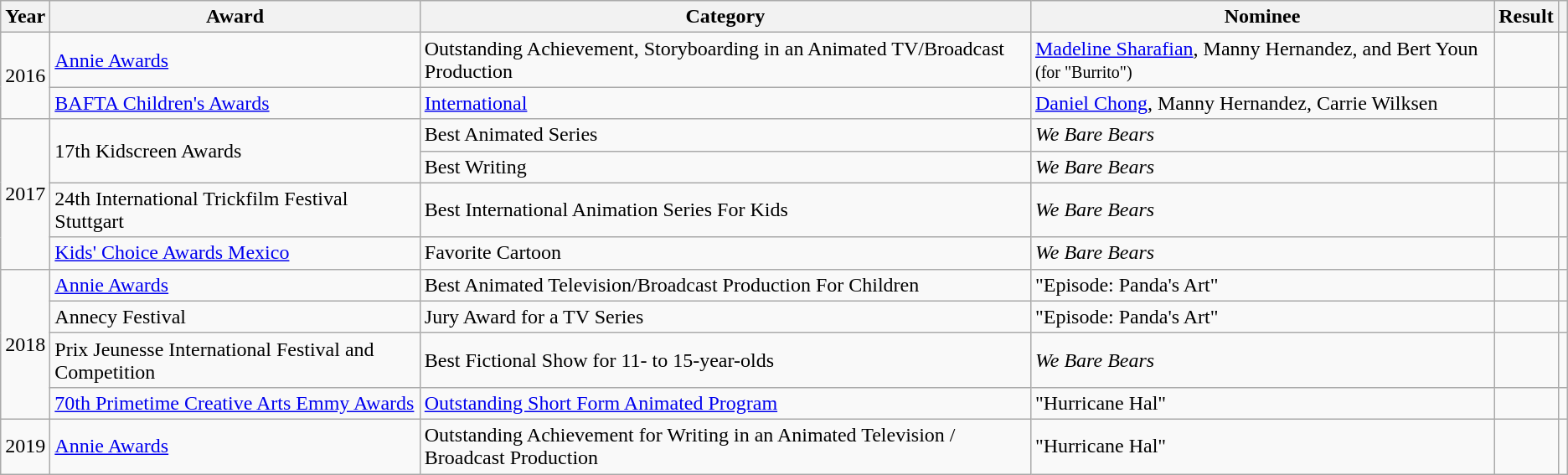<table class="wikitable sortable">
<tr>
<th>Year</th>
<th>Award</th>
<th>Category</th>
<th>Nominee</th>
<th>Result</th>
<th class="unsortable"></th>
</tr>
<tr>
<td rowspan="2">2016</td>
<td><a href='#'>Annie Awards</a></td>
<td>Outstanding Achievement, Storyboarding in an Animated TV/Broadcast Production</td>
<td><a href='#'>Madeline Sharafian</a>, Manny Hernandez, and Bert Youn <small>(for "Burrito")</small></td>
<td></td>
<td></td>
</tr>
<tr>
<td><a href='#'>BAFTA Children's Awards</a></td>
<td><a href='#'>International</a></td>
<td><a href='#'>Daniel Chong</a>, Manny Hernandez, Carrie Wilksen</td>
<td></td>
<td></td>
</tr>
<tr>
<td rowspan="4">2017</td>
<td rowspan="2">17th Kidscreen Awards</td>
<td>Best Animated Series</td>
<td><em>We Bare Bears</em></td>
<td></td>
<td></td>
</tr>
<tr>
<td>Best Writing</td>
<td><em>We Bare Bears</em></td>
<td></td>
<td></td>
</tr>
<tr>
<td>24th International Trickfilm Festival Stuttgart</td>
<td>Best International Animation Series For Kids</td>
<td><em>We Bare Bears</em></td>
<td></td>
<td style="text-align:center;"></td>
</tr>
<tr>
<td><a href='#'>Kids' Choice Awards Mexico</a></td>
<td>Favorite Cartoon</td>
<td><em>We Bare Bears</em></td>
<td></td>
<td style="text-align:center;"></td>
</tr>
<tr>
<td rowspan="4">2018</td>
<td><a href='#'>Annie Awards</a></td>
<td>Best Animated Television/Broadcast Production For Children</td>
<td>"Episode: Panda's Art"</td>
<td></td>
<td></td>
</tr>
<tr>
<td>Annecy Festival</td>
<td>Jury Award for a TV Series</td>
<td>"Episode: Panda's Art"</td>
<td></td>
<td></td>
</tr>
<tr>
<td>Prix Jeunesse International Festival and Competition</td>
<td>Best Fictional Show for 11- to 15-year-olds</td>
<td><em>We Bare Bears</em></td>
<td></td>
<td style="text-align:center;"></td>
</tr>
<tr>
<td><a href='#'>70th Primetime Creative Arts Emmy Awards</a></td>
<td><a href='#'>Outstanding Short Form Animated Program</a></td>
<td>"Hurricane Hal"</td>
<td></td>
<td></td>
</tr>
<tr>
<td>2019</td>
<td><a href='#'>Annie Awards</a></td>
<td>Outstanding Achievement for Writing in an Animated Television / Broadcast Production</td>
<td "Hurricane Hal">"Hurricane Hal"</td>
<td></td>
<td></td>
</tr>
</table>
